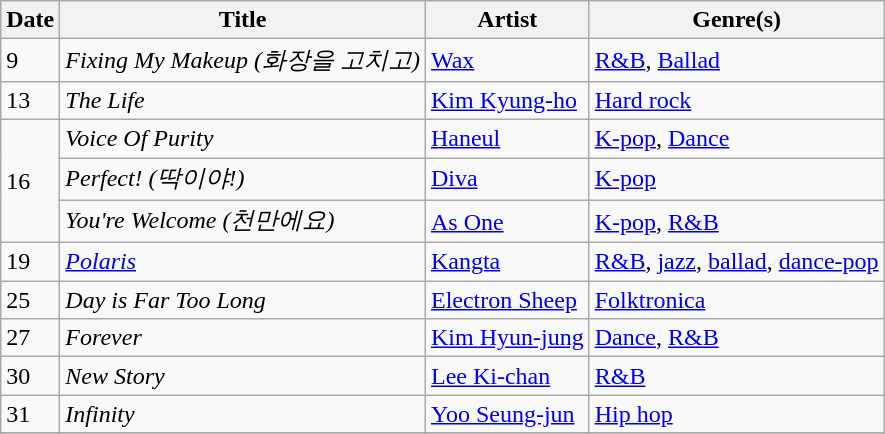<table class="wikitable" style="text-align: left;">
<tr>
<th>Date</th>
<th>Title</th>
<th>Artist</th>
<th>Genre(s)</th>
</tr>
<tr>
<td>9</td>
<td><em>Fixing My Makeup (화장을 고치고)</em></td>
<td><a href='#'>Wax</a></td>
<td><a href='#'>R&B</a>, <a href='#'>Ballad</a></td>
</tr>
<tr>
<td>13</td>
<td><em>The Life</em></td>
<td><a href='#'>Kim Kyung-ho</a></td>
<td><a href='#'>Hard rock</a></td>
</tr>
<tr>
<td rowspan="3">16</td>
<td><em>Voice Of Purity</em></td>
<td><a href='#'>Haneul</a></td>
<td><a href='#'>K-pop</a>, <a href='#'>Dance</a></td>
</tr>
<tr>
<td><em>Perfect! (딱이야!)	</em></td>
<td><a href='#'>Diva</a></td>
<td><a href='#'>K-pop</a></td>
</tr>
<tr>
<td><em>You're Welcome (천만에요)</em></td>
<td><a href='#'>As One</a></td>
<td><a href='#'>K-pop</a>, <a href='#'>R&B</a></td>
</tr>
<tr>
<td>19</td>
<td><em><a href='#'>Polaris</a></em></td>
<td><a href='#'>Kangta</a></td>
<td><a href='#'>R&B</a>, <a href='#'>jazz</a>, <a href='#'>ballad</a>, <a href='#'>dance-pop</a></td>
</tr>
<tr>
<td>25</td>
<td><em>Day is Far Too Long</em></td>
<td><a href='#'>Electron Sheep</a></td>
<td><a href='#'>Folktronica</a></td>
</tr>
<tr>
<td>27</td>
<td><em>Forever</em></td>
<td><a href='#'>Kim Hyun-jung</a></td>
<td><a href='#'>Dance</a>, <a href='#'>R&B</a></td>
</tr>
<tr>
<td>30</td>
<td><em>New Story</em></td>
<td><a href='#'>Lee Ki-chan</a></td>
<td><a href='#'>R&B</a></td>
</tr>
<tr>
<td>31</td>
<td><em>Infinity</em></td>
<td><a href='#'>Yoo Seung-jun</a></td>
<td><a href='#'>Hip hop</a></td>
</tr>
<tr>
</tr>
</table>
